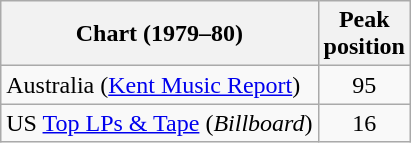<table class="wikitable">
<tr>
<th>Chart (1979–80)</th>
<th>Peak<br>position</th>
</tr>
<tr>
<td>Australia (<a href='#'>Kent Music Report</a>)</td>
<td style="text-align:center;">95</td>
</tr>
<tr>
<td>US <a href='#'>Top LPs & Tape</a> (<em>Billboard</em>)</td>
<td style="text-align:center;">16</td>
</tr>
</table>
